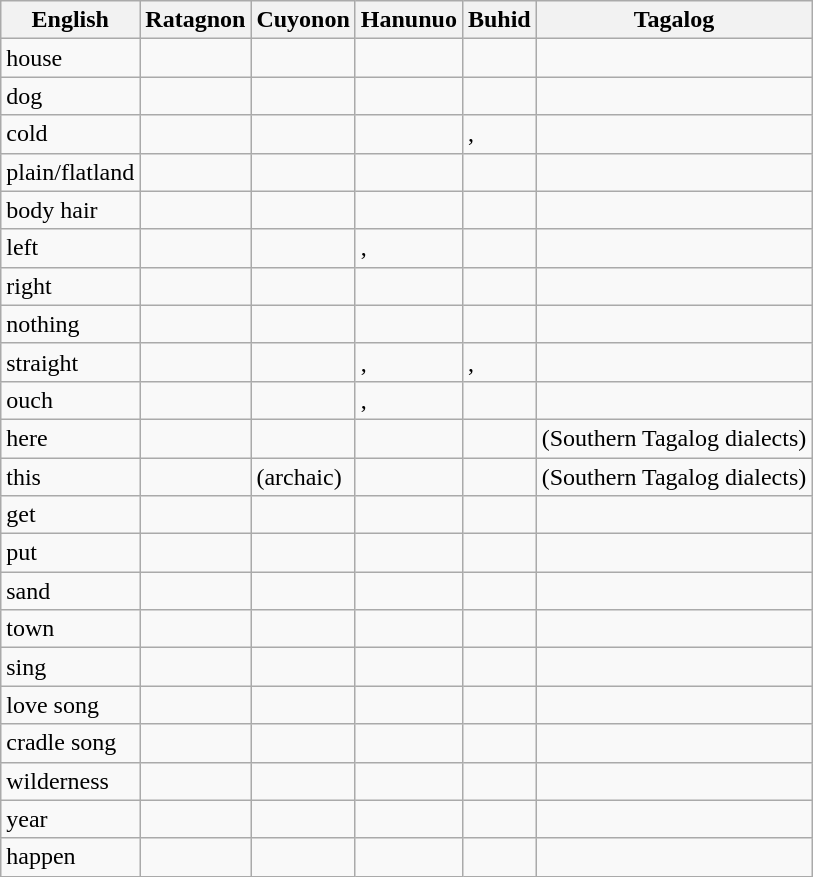<table class="wikitable">
<tr>
<th>English</th>
<th>Ratagnon</th>
<th>Cuyonon</th>
<th>Hanunuo</th>
<th>Buhid</th>
<th>Tagalog</th>
</tr>
<tr>
<td>house</td>
<td></td>
<td></td>
<td></td>
<td></td>
<td></td>
</tr>
<tr>
<td>dog</td>
<td></td>
<td></td>
<td></td>
<td></td>
<td></td>
</tr>
<tr>
<td>cold</td>
<td></td>
<td></td>
<td></td>
<td>, </td>
<td></td>
</tr>
<tr>
<td>plain/flatland</td>
<td></td>
<td></td>
<td></td>
<td></td>
<td></td>
</tr>
<tr>
<td>body hair</td>
<td></td>
<td></td>
<td></td>
<td></td>
<td></td>
</tr>
<tr>
<td>left</td>
<td></td>
<td></td>
<td>, </td>
<td></td>
<td></td>
</tr>
<tr>
<td>right</td>
<td></td>
<td></td>
<td></td>
<td></td>
<td></td>
</tr>
<tr>
<td>nothing</td>
<td></td>
<td></td>
<td></td>
<td></td>
<td></td>
</tr>
<tr>
<td>straight</td>
<td></td>
<td></td>
<td>, </td>
<td>, </td>
<td></td>
</tr>
<tr>
<td>ouch</td>
<td></td>
<td></td>
<td>, </td>
<td></td>
<td></td>
</tr>
<tr>
<td>here</td>
<td></td>
<td></td>
<td></td>
<td></td>
<td> (Southern Tagalog dialects)</td>
</tr>
<tr>
<td>this</td>
<td></td>
<td> (archaic)</td>
<td></td>
<td></td>
<td> (Southern Tagalog dialects)</td>
</tr>
<tr>
<td>get</td>
<td></td>
<td></td>
<td></td>
<td></td>
<td></td>
</tr>
<tr>
<td>put</td>
<td></td>
<td></td>
<td></td>
<td></td>
<td></td>
</tr>
<tr>
<td>sand</td>
<td></td>
<td></td>
<td></td>
<td></td>
<td></td>
</tr>
<tr>
<td>town</td>
<td></td>
<td></td>
<td></td>
<td></td>
<td></td>
</tr>
<tr>
<td>sing</td>
<td></td>
<td></td>
<td></td>
<td></td>
<td></td>
</tr>
<tr>
<td>love song</td>
<td></td>
<td></td>
<td></td>
<td></td>
<td></td>
</tr>
<tr>
<td>cradle song</td>
<td></td>
<td></td>
<td></td>
<td></td>
<td></td>
</tr>
<tr>
<td>wilderness</td>
<td></td>
<td></td>
<td></td>
<td></td>
<td></td>
</tr>
<tr>
<td>year</td>
<td></td>
<td></td>
<td></td>
<td></td>
<td></td>
</tr>
<tr>
<td>happen</td>
<td></td>
<td></td>
<td></td>
<td></td>
<td></td>
</tr>
</table>
